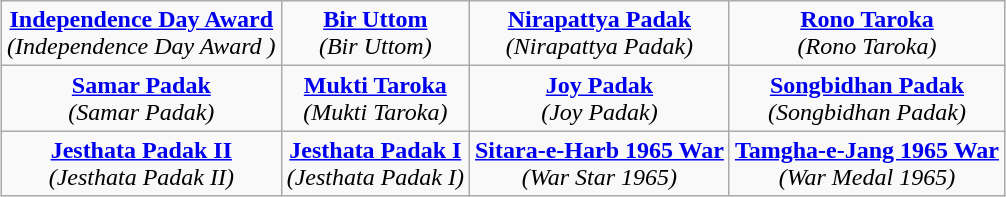<table class="wikitable" style="margin:1em auto; text-align:center;">
<tr>
<td><strong><a href='#'>Independence Day Award</a></strong><br><em>(Independence Day Award )</em></td>
<td><strong><a href='#'>Bir Uttom</a></strong><br><em>(Bir Uttom)</em></td>
<td><strong><a href='#'>Nirapattya Padak</a></strong><br><em>(Nirapattya Padak)</em></td>
<td><strong><a href='#'>Rono Taroka</a></strong><br><em>(Rono Taroka)</em></td>
</tr>
<tr>
<td><strong><a href='#'>Samar Padak</a></strong><br><em>(Samar Padak)</em></td>
<td><strong><a href='#'>Mukti Taroka</a></strong><br><em>(Mukti Taroka)</em></td>
<td><strong><a href='#'>Joy Padak</a></strong><br><em>(Joy Padak)</em></td>
<td><strong><a href='#'>Songbidhan Padak</a></strong><br><em>(Songbidhan Padak)</em></td>
</tr>
<tr>
<td><strong><a href='#'>Jesthata Padak II</a></strong><br><em>(Jesthata Padak II)</em></td>
<td><strong><a href='#'>Jesthata Padak I</a></strong><br><em>(Jesthata Padak I)</em></td>
<td><strong><a href='#'>Sitara-e-Harb 1965 War</a></strong><br><em>(War Star 1965)</em></td>
<td><strong><a href='#'>Tamgha-e-Jang 1965 War</a></strong><br><em>(War Medal 1965)</em></td>
</tr>
</table>
